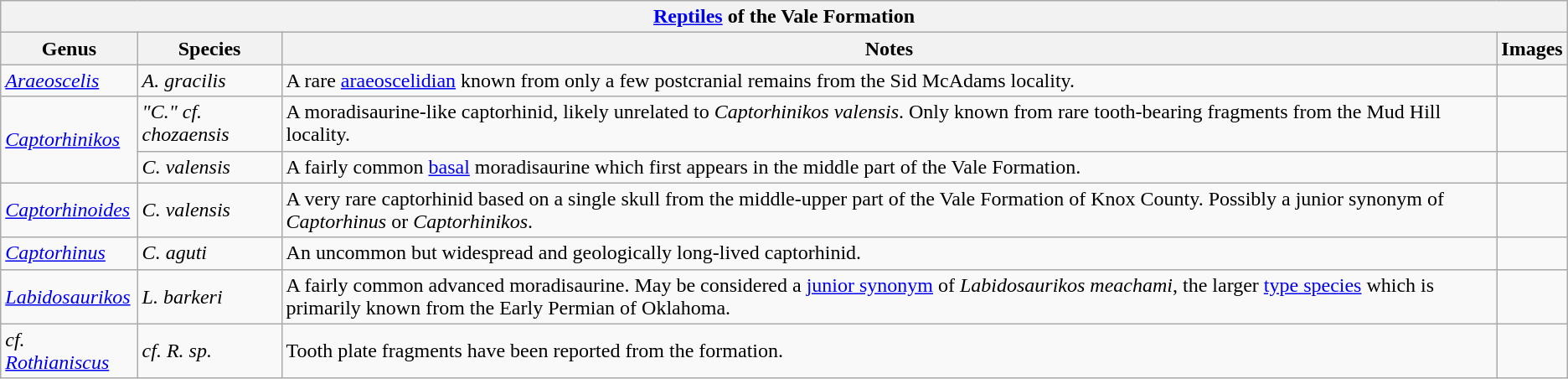<table class="wikitable" align="center">
<tr>
<th colspan="4" align="center"><strong><a href='#'>Reptiles</a> of the Vale Formation</strong></th>
</tr>
<tr>
<th>Genus</th>
<th>Species</th>
<th>Notes</th>
<th>Images</th>
</tr>
<tr>
<td><em><a href='#'>Araeoscelis</a></em></td>
<td><em>A. gracilis</em></td>
<td>A rare <a href='#'>araeoscelidian</a> known from only a few postcranial remains from the Sid McAdams locality.</td>
<td></td>
</tr>
<tr>
<td rowspan="2"><em><a href='#'>Captorhinikos</a></em></td>
<td><em>"C." cf. chozaensis</em></td>
<td>A moradisaurine-like captorhinid, likely unrelated to <em>Captorhinikos valensis</em>. Only known from rare tooth-bearing fragments from the Mud Hill locality.</td>
<td></td>
</tr>
<tr>
<td><em>C. valensis</em></td>
<td>A fairly common <a href='#'>basal</a> moradisaurine which first appears in the middle part of the Vale Formation.</td>
<td></td>
</tr>
<tr>
<td><em><a href='#'>Captorhinoides</a></em></td>
<td><em>C. valensis</em></td>
<td>A very rare captorhinid based on a single skull from the middle-upper part of the Vale Formation of Knox County.<em></em> Possibly a junior synonym of <em>Captorhinus</em> or <em>Captorhinikos</em>.</td>
<td></td>
</tr>
<tr>
<td><em><a href='#'>Captorhinus</a></em></td>
<td><em>C. aguti</em></td>
<td>An uncommon but widespread and geologically long-lived captorhinid.</td>
<td></td>
</tr>
<tr>
<td><em><a href='#'>Labidosaurikos</a></em></td>
<td><em>L. barkeri</em></td>
<td>A fairly common advanced moradisaurine. May be considered a <a href='#'>junior synonym</a> of <em>Labidosaurikos meachami</em>, the larger <a href='#'>type species</a> which is primarily known from the Early Permian of Oklahoma.</td>
<td></td>
</tr>
<tr>
<td><em>cf. <a href='#'>Rothianiscus</a></em></td>
<td><em>cf. R. sp.</em></td>
<td>Tooth plate fragments have been reported from the formation.</td>
<td></td>
</tr>
</table>
